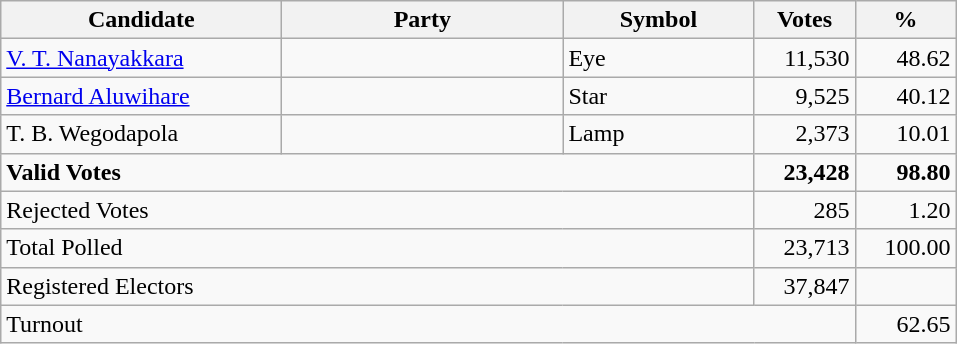<table class="wikitable" border="1" style="text-align:right;">
<tr>
<th align=left width="180">Candidate</th>
<th align=left width="180">Party</th>
<th align=left width="120">Symbol</th>
<th align=left width="60">Votes</th>
<th align=left width="60">%</th>
</tr>
<tr>
<td align=left><a href='#'>V. T. Nanayakkara</a></td>
<td></td>
<td align=left>Eye</td>
<td align=right>11,530</td>
<td align=right>48.62</td>
</tr>
<tr>
<td align=left><a href='#'>Bernard Aluwihare</a></td>
<td></td>
<td align=left>Star</td>
<td align=right>9,525</td>
<td align=right>40.12</td>
</tr>
<tr>
<td align=left>T. B. Wegodapola</td>
<td></td>
<td align=left>Lamp</td>
<td align=right>2,373</td>
<td align=right>10.01</td>
</tr>
<tr>
<td align=left colspan=3><strong>Valid Votes</strong></td>
<td align=right><strong>23,428</strong></td>
<td align=right><strong>98.80</strong></td>
</tr>
<tr>
<td align=left colspan=3>Rejected Votes</td>
<td align=right>285</td>
<td align=right>1.20</td>
</tr>
<tr>
<td align=left colspan=3>Total Polled</td>
<td align=right>23,713</td>
<td align=right>100.00</td>
</tr>
<tr>
<td align=left colspan=3>Registered Electors</td>
<td align=right>37,847</td>
<td></td>
</tr>
<tr>
<td align=left colspan=4>Turnout</td>
<td align=right>62.65</td>
</tr>
</table>
